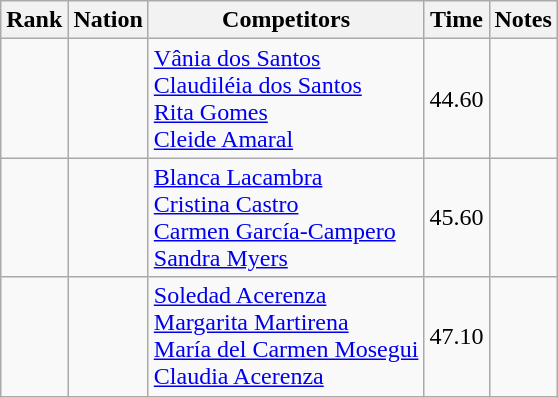<table class="wikitable sortable" style="text-align:center">
<tr>
<th>Rank</th>
<th>Nation</th>
<th>Competitors</th>
<th>Time</th>
<th>Notes</th>
</tr>
<tr>
<td align=center></td>
<td align=left></td>
<td align=left><a href='#'>Vânia dos Santos</a><br><a href='#'>Claudiléia dos Santos</a><br><a href='#'>Rita Gomes</a><br><a href='#'>Cleide Amaral</a></td>
<td>44.60</td>
<td></td>
</tr>
<tr>
<td align=center></td>
<td align=left></td>
<td align=left><a href='#'>Blanca Lacambra</a><br><a href='#'>Cristina Castro</a><br><a href='#'>Carmen García-Campero</a><br><a href='#'>Sandra Myers</a></td>
<td>45.60</td>
<td></td>
</tr>
<tr>
<td align=center></td>
<td align=left></td>
<td align=left><a href='#'>Soledad Acerenza</a><br><a href='#'>Margarita Martirena</a><br><a href='#'>María del Carmen Mosegui</a><br><a href='#'>Claudia Acerenza</a></td>
<td>47.10</td>
<td></td>
</tr>
</table>
